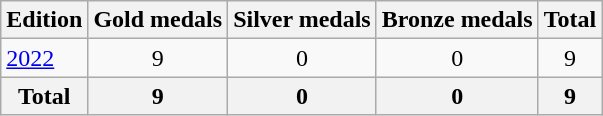<table class="wikitable">
<tr>
<th>Edition</th>
<th>Gold medals</th>
<th>Silver medals</th>
<th>Bronze medals</th>
<th>Total</th>
</tr>
<tr>
<td><a href='#'>2022</a></td>
<td style="text-align:center;">9</td>
<td style="text-align:center;">0</td>
<td style="text-align:center;">0</td>
<td style="text-align:center;">9</td>
</tr>
<tr>
<th>Total</th>
<th style="text-align:center;">9</th>
<th style="text-align:center;">0</th>
<th style="text-align:center;">0</th>
<th style="text-align:center;">9</th>
</tr>
</table>
